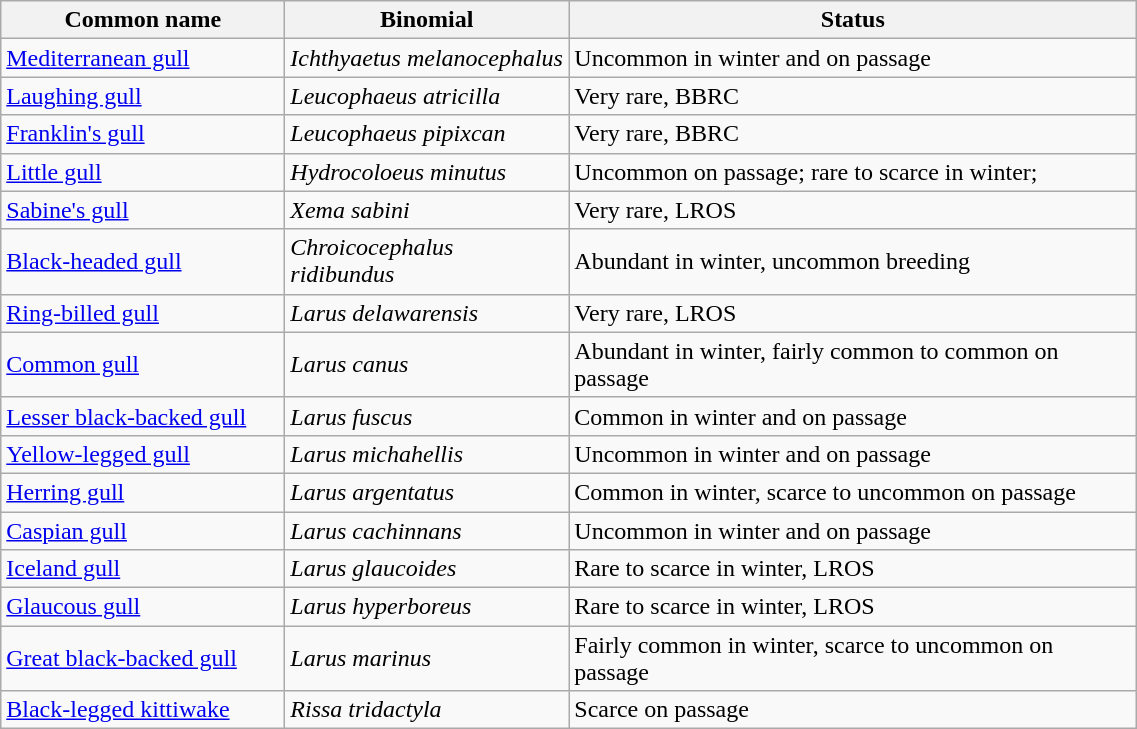<table width=60% class="wikitable">
<tr>
<th width=25%>Common name</th>
<th width=25%>Binomial</th>
<th width=50%>Status</th>
</tr>
<tr>
<td><a href='#'>Mediterranean gull</a></td>
<td><em>Ichthyaetus melanocephalus</em></td>
<td>Uncommon in winter and on passage</td>
</tr>
<tr>
<td><a href='#'>Laughing gull</a></td>
<td><em>Leucophaeus atricilla</em></td>
<td>Very rare, BBRC</td>
</tr>
<tr>
<td><a href='#'>Franklin's gull</a></td>
<td><em>Leucophaeus pipixcan</em></td>
<td>Very rare, BBRC</td>
</tr>
<tr>
<td><a href='#'>Little gull</a></td>
<td><em>Hydrocoloeus minutus</em></td>
<td>Uncommon on passage; rare to scarce in winter;</td>
</tr>
<tr>
<td><a href='#'>Sabine's gull</a></td>
<td><em>Xema sabini</em></td>
<td>Very rare, LROS</td>
</tr>
<tr>
<td><a href='#'>Black-headed gull</a></td>
<td><em>Chroicocephalus ridibundus</em></td>
<td>Abundant in winter, uncommon breeding</td>
</tr>
<tr>
<td><a href='#'>Ring-billed gull</a></td>
<td><em>Larus delawarensis</em></td>
<td>Very rare, LROS</td>
</tr>
<tr>
<td><a href='#'>Common gull</a></td>
<td><em>Larus canus</em></td>
<td>Abundant in winter, fairly common to common on passage</td>
</tr>
<tr>
<td><a href='#'>Lesser black-backed gull</a></td>
<td><em>Larus fuscus</em></td>
<td>Common in winter and on passage</td>
</tr>
<tr>
<td><a href='#'>Yellow-legged gull</a></td>
<td><em>Larus michahellis</em></td>
<td>Uncommon in winter and on passage</td>
</tr>
<tr>
<td><a href='#'>Herring gull</a></td>
<td><em>Larus argentatus</em></td>
<td>Common in winter, scarce to uncommon on passage</td>
</tr>
<tr>
<td><a href='#'>Caspian gull</a></td>
<td><em>Larus cachinnans</em></td>
<td>Uncommon in winter and on passage</td>
</tr>
<tr>
<td><a href='#'>Iceland gull</a></td>
<td><em>Larus glaucoides</em></td>
<td>Rare to scarce in winter, LROS</td>
</tr>
<tr>
<td><a href='#'>Glaucous gull</a></td>
<td><em>Larus hyperboreus</em></td>
<td>Rare to scarce in winter, LROS</td>
</tr>
<tr>
<td><a href='#'>Great black-backed gull</a></td>
<td><em>Larus marinus</em></td>
<td>Fairly common in winter, scarce to uncommon on passage</td>
</tr>
<tr>
<td><a href='#'>Black-legged kittiwake</a></td>
<td><em>Rissa tridactyla</em></td>
<td>Scarce on passage</td>
</tr>
</table>
